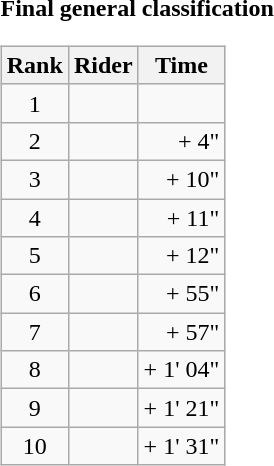<table>
<tr>
<td><strong>Final general classification</strong><br><table class="wikitable">
<tr>
<th scope="col">Rank</th>
<th scope="col">Rider</th>
<th scope="col">Time</th>
</tr>
<tr>
<td style="text-align:center;">1</td>
<td></td>
<td style="text-align:right;"></td>
</tr>
<tr>
<td style="text-align:center;">2</td>
<td></td>
<td style="text-align:right;">+ 4"</td>
</tr>
<tr>
<td style="text-align:center;">3</td>
<td></td>
<td style="text-align:right;">+ 10"</td>
</tr>
<tr>
<td style="text-align:center;">4</td>
<td></td>
<td style="text-align:right;">+ 11"</td>
</tr>
<tr>
<td style="text-align:center;">5</td>
<td></td>
<td style="text-align:right;">+ 12"</td>
</tr>
<tr>
<td style="text-align:center;">6</td>
<td></td>
<td style="text-align:right;">+ 55"</td>
</tr>
<tr>
<td style="text-align:center;">7</td>
<td></td>
<td style="text-align:right;">+ 57"</td>
</tr>
<tr>
<td style="text-align:center;">8</td>
<td></td>
<td style="text-align:right;">+ 1' 04"</td>
</tr>
<tr>
<td style="text-align:center;">9</td>
<td></td>
<td style="text-align:right;">+ 1' 21"</td>
</tr>
<tr>
<td style="text-align:center;">10</td>
<td></td>
<td style="text-align:right;">+ 1' 31"</td>
</tr>
</table>
</td>
</tr>
</table>
